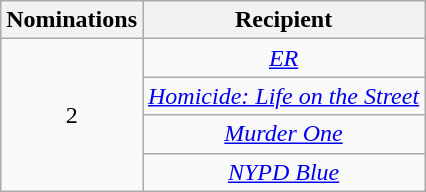<table class="wikitable sortable" rowspan="2" style="text-align:center;" background: #f6e39c;>
<tr>
<th scope="col" style="width:55px;">Nominations</th>
<th scope="col" style="text-align:center;">Recipient</th>
</tr>
<tr>
<td rowspan="4" style="text-align:center">2</td>
<td><em><a href='#'>ER</a></em></td>
</tr>
<tr>
<td><em><a href='#'>Homicide: Life on the Street</a></em></td>
</tr>
<tr>
<td><em><a href='#'>Murder One</a></em></td>
</tr>
<tr>
<td><em><a href='#'>NYPD Blue</a></em></td>
</tr>
</table>
